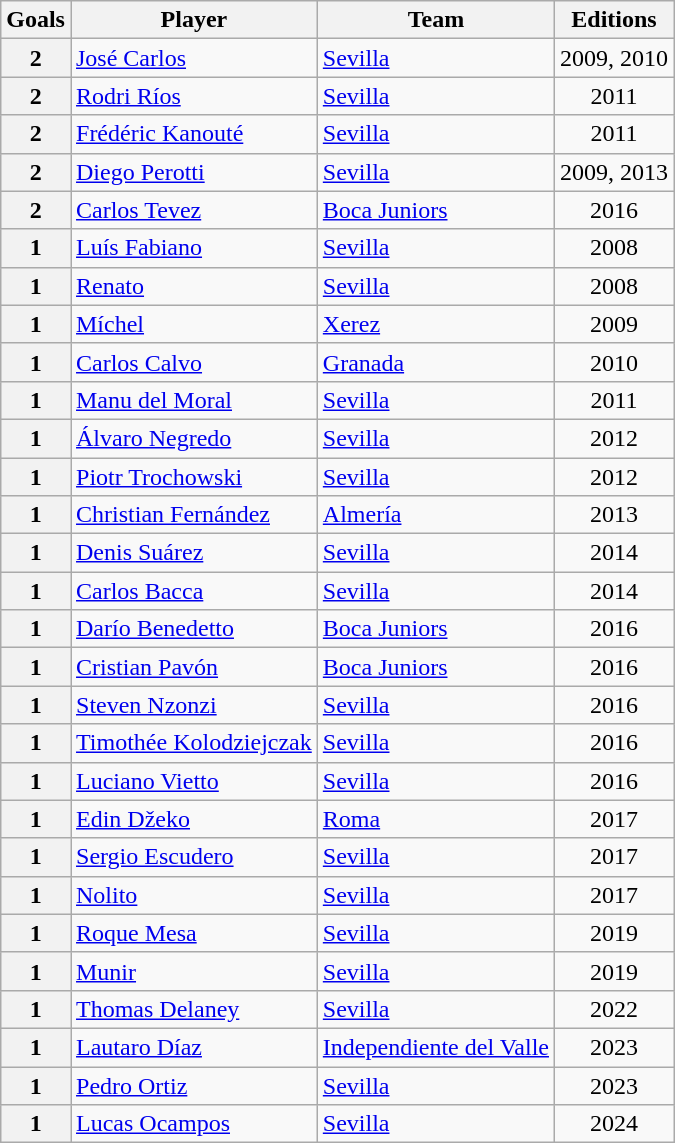<table class="wikitable sortable">
<tr>
<th>Goals</th>
<th>Player</th>
<th>Team</th>
<th>Editions</th>
</tr>
<tr>
<th>2</th>
<td> <a href='#'>José Carlos</a></td>
<td> <a href='#'>Sevilla</a></td>
<td align="center">2009, 2010</td>
</tr>
<tr>
<th>2</th>
<td> <a href='#'>Rodri Ríos</a></td>
<td> <a href='#'>Sevilla</a></td>
<td align="center">2011</td>
</tr>
<tr>
<th>2</th>
<td> <a href='#'>Frédéric Kanouté</a></td>
<td> <a href='#'>Sevilla</a></td>
<td align="center">2011</td>
</tr>
<tr>
<th>2</th>
<td> <a href='#'>Diego Perotti</a></td>
<td> <a href='#'>Sevilla</a></td>
<td align="center">2009, 2013</td>
</tr>
<tr>
<th>2</th>
<td> <a href='#'>Carlos Tevez</a></td>
<td> <a href='#'>Boca Juniors</a></td>
<td align="center">2016</td>
</tr>
<tr>
<th>1</th>
<td> <a href='#'>Luís Fabiano</a></td>
<td> <a href='#'>Sevilla</a></td>
<td align="center">2008</td>
</tr>
<tr>
<th>1</th>
<td> <a href='#'>Renato</a></td>
<td> <a href='#'>Sevilla</a></td>
<td align="center">2008</td>
</tr>
<tr>
<th>1</th>
<td> <a href='#'>Míchel</a></td>
<td> <a href='#'>Xerez</a></td>
<td align="center">2009</td>
</tr>
<tr>
<th>1</th>
<td> <a href='#'>Carlos Calvo</a></td>
<td> <a href='#'>Granada</a></td>
<td align="center">2010</td>
</tr>
<tr>
<th>1</th>
<td> <a href='#'>Manu del Moral</a></td>
<td> <a href='#'>Sevilla</a></td>
<td align="center">2011</td>
</tr>
<tr>
<th>1</th>
<td> <a href='#'>Álvaro Negredo</a></td>
<td> <a href='#'>Sevilla</a></td>
<td align="center">2012</td>
</tr>
<tr>
<th>1</th>
<td> <a href='#'>Piotr Trochowski</a></td>
<td> <a href='#'>Sevilla</a></td>
<td align="center">2012</td>
</tr>
<tr>
<th>1</th>
<td> <a href='#'>Christian Fernández</a></td>
<td> <a href='#'>Almería</a></td>
<td align="center">2013</td>
</tr>
<tr>
<th>1</th>
<td> <a href='#'>Denis Suárez</a></td>
<td> <a href='#'>Sevilla</a></td>
<td align="center">2014</td>
</tr>
<tr>
<th>1</th>
<td> <a href='#'>Carlos Bacca</a></td>
<td> <a href='#'>Sevilla</a></td>
<td align="center">2014</td>
</tr>
<tr>
<th>1</th>
<td> <a href='#'>Darío Benedetto</a></td>
<td> <a href='#'>Boca Juniors</a></td>
<td align="center">2016</td>
</tr>
<tr>
<th>1</th>
<td> <a href='#'>Cristian Pavón</a></td>
<td> <a href='#'>Boca Juniors</a></td>
<td align="center">2016</td>
</tr>
<tr>
<th>1</th>
<td> <a href='#'>Steven Nzonzi</a></td>
<td> <a href='#'>Sevilla</a></td>
<td align="center">2016</td>
</tr>
<tr>
<th>1</th>
<td> <a href='#'>Timothée Kolodziejczak</a></td>
<td> <a href='#'>Sevilla</a></td>
<td align="center">2016</td>
</tr>
<tr>
<th>1</th>
<td> <a href='#'>Luciano Vietto</a></td>
<td> <a href='#'>Sevilla</a></td>
<td align="center">2016</td>
</tr>
<tr>
<th>1</th>
<td> <a href='#'>Edin Džeko</a></td>
<td> <a href='#'>Roma</a></td>
<td align="center">2017</td>
</tr>
<tr>
<th>1</th>
<td> <a href='#'>Sergio Escudero</a></td>
<td> <a href='#'>Sevilla</a></td>
<td align="center">2017</td>
</tr>
<tr>
<th>1</th>
<td> <a href='#'>Nolito</a></td>
<td> <a href='#'>Sevilla</a></td>
<td align="center">2017</td>
</tr>
<tr>
<th>1</th>
<td> <a href='#'>Roque Mesa</a></td>
<td> <a href='#'>Sevilla</a></td>
<td align="center">2019</td>
</tr>
<tr>
<th>1</th>
<td> <a href='#'>Munir</a></td>
<td> <a href='#'>Sevilla</a></td>
<td align="center">2019</td>
</tr>
<tr>
<th>1</th>
<td> <a href='#'>Thomas Delaney</a></td>
<td> <a href='#'>Sevilla</a></td>
<td align="center">2022</td>
</tr>
<tr>
<th>1</th>
<td> <a href='#'>Lautaro Díaz</a></td>
<td> <a href='#'>Independiente del Valle</a></td>
<td align="center">2023</td>
</tr>
<tr>
<th>1</th>
<td> <a href='#'>Pedro Ortiz</a></td>
<td> <a href='#'>Sevilla</a></td>
<td align="center">2023</td>
</tr>
<tr>
<th>1</th>
<td> <a href='#'>Lucas Ocampos</a></td>
<td> <a href='#'>Sevilla</a></td>
<td align="center">2024</td>
</tr>
</table>
